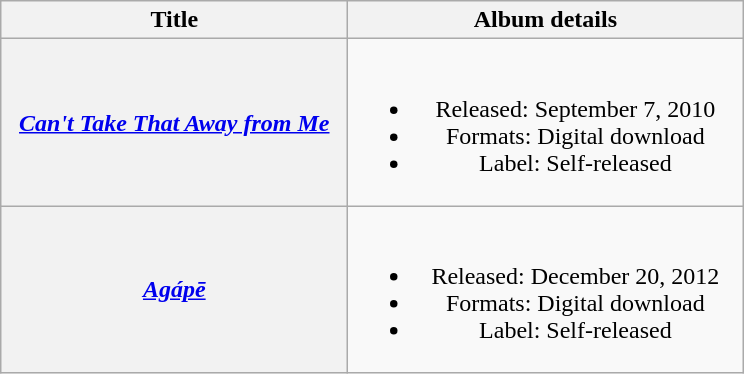<table class="wikitable plainrowheaders" style="text-align:center;">
<tr>
<th scope="col" style="width:14em;">Title</th>
<th scope="col" style="width:16em;">Album details</th>
</tr>
<tr>
<th scope="row"><em><a href='#'>Can't Take That Away from Me</a></em></th>
<td><br><ul><li>Released: September 7, 2010</li><li>Formats: Digital download</li><li>Label: Self-released</li></ul></td>
</tr>
<tr>
<th scope="row"><em><a href='#'>Agápē</a></em></th>
<td><br><ul><li>Released: December 20, 2012</li><li>Formats: Digital download</li><li>Label: Self-released</li></ul></td>
</tr>
</table>
